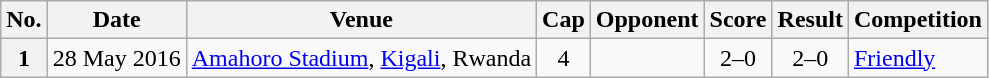<table class="wikitable sortable">
<tr>
<th scope="col">No.</th>
<th scope="col" data-sort-type="date">Date</th>
<th scope="col">Venue</th>
<th scope="col">Cap</th>
<th scope="col">Opponent</th>
<th scope="col">Score</th>
<th scope="col">Result</th>
<th scope="col">Competition</th>
</tr>
<tr>
<th align="center">1</th>
<td>28 May 2016</td>
<td><a href='#'>Amahoro Stadium</a>, <a href='#'>Kigali</a>, Rwanda</td>
<td align="center">4</td>
<td></td>
<td align="center">2–0</td>
<td align="center">2–0</td>
<td><a href='#'>Friendly</a></td>
</tr>
</table>
